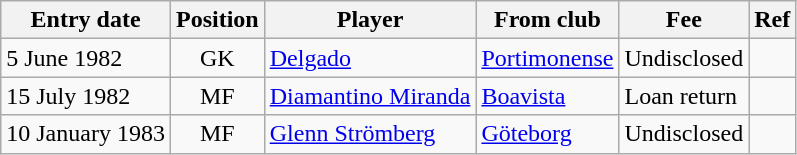<table class="wikitable">
<tr>
<th>Entry date</th>
<th>Position</th>
<th>Player</th>
<th>From club</th>
<th>Fee</th>
<th>Ref</th>
</tr>
<tr>
<td>5 June 1982</td>
<td style="text-align:center;">GK</td>
<td style="text-align:left;"><a href='#'>Delgado</a></td>
<td style="text-align:left;"><a href='#'>Portimonense</a></td>
<td>Undisclosed</td>
<td></td>
</tr>
<tr>
<td>15 July 1982</td>
<td style="text-align:center;">MF</td>
<td style="text-align:left;"><a href='#'>Diamantino Miranda</a></td>
<td style="text-align:left;"><a href='#'>Boavista</a></td>
<td>Loan return</td>
<td></td>
</tr>
<tr>
<td>10 January 1983</td>
<td style="text-align:center;">MF</td>
<td style="text-align:left;"><a href='#'>Glenn Strömberg</a></td>
<td style="text-align:left;"><a href='#'>Göteborg</a></td>
<td>Undisclosed</td>
<td></td>
</tr>
</table>
